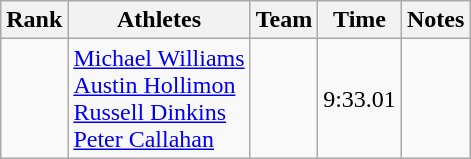<table class="wikitable sortable">
<tr>
<th>Rank</th>
<th>Athletes</th>
<th>Team</th>
<th>Time</th>
<th>Notes</th>
</tr>
<tr>
<td align=center></td>
<td><a href='#'>Michael Williams</a><br><a href='#'>Austin Hollimon</a><br><a href='#'>Russell Dinkins</a><br><a href='#'>Peter Callahan</a></td>
<td></td>
<td>9:33.01</td>
<td></td>
</tr>
</table>
